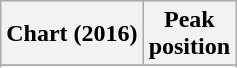<table class="wikitable sortable plainrowheaders" style="text-align:center">
<tr>
<th scope="col">Chart (2016)</th>
<th scope="col">Peak<br> position</th>
</tr>
<tr>
</tr>
<tr>
</tr>
</table>
